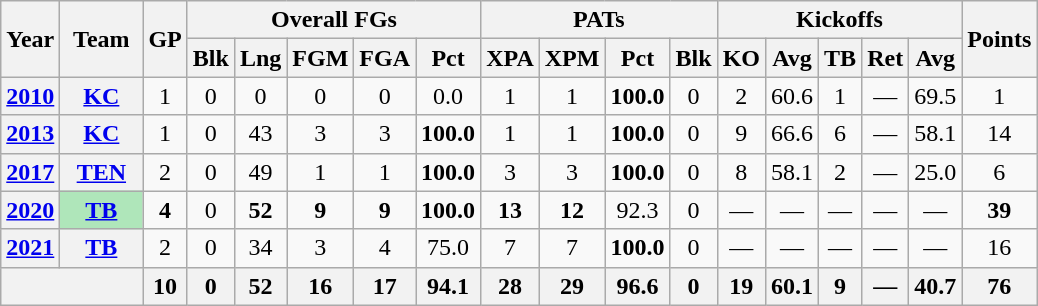<table class=wikitable style="text-align:center;">
<tr>
<th rowspan="2">Year</th>
<th rowspan="2">Team</th>
<th rowspan="2">GP</th>
<th colspan="5">Overall FGs</th>
<th colspan="4">PATs</th>
<th colspan="5">Kickoffs</th>
<th rowspan="2">Points</th>
</tr>
<tr>
<th>Blk</th>
<th>Lng</th>
<th>FGM</th>
<th>FGA</th>
<th>Pct</th>
<th>XPA</th>
<th>XPM</th>
<th>Pct</th>
<th>Blk</th>
<th>KO</th>
<th>Avg</th>
<th>TB</th>
<th>Ret</th>
<th>Avg</th>
</tr>
<tr>
<th><a href='#'>2010</a></th>
<th><a href='#'>KC</a></th>
<td>1</td>
<td>0</td>
<td>0</td>
<td>0</td>
<td>0</td>
<td>0.0</td>
<td>1</td>
<td>1</td>
<td><strong>100.0</strong></td>
<td>0</td>
<td>2</td>
<td>60.6</td>
<td>1</td>
<td>—</td>
<td>69.5</td>
<td>1</td>
</tr>
<tr>
<th><a href='#'>2013</a></th>
<th><a href='#'>KC</a></th>
<td>1</td>
<td>0</td>
<td>43</td>
<td>3</td>
<td>3</td>
<td><strong>100.0</strong></td>
<td>1</td>
<td>1</td>
<td><strong>100.0</strong></td>
<td>0</td>
<td>9</td>
<td>66.6</td>
<td>6</td>
<td>—</td>
<td>58.1</td>
<td>14</td>
</tr>
<tr>
<th><a href='#'>2017</a></th>
<th><a href='#'>TEN</a></th>
<td>2</td>
<td>0</td>
<td>49</td>
<td>1</td>
<td>1</td>
<td><strong>100.0</strong></td>
<td>3</td>
<td>3</td>
<td><strong>100.0</strong></td>
<td>0</td>
<td>8</td>
<td>58.1</td>
<td>2</td>
<td>—</td>
<td>25.0</td>
<td>6</td>
</tr>
<tr>
<th><a href='#'>2020</a></th>
<th style="background:#afe6ba; width:3em;"><a href='#'>TB</a></th>
<td><strong>4</strong></td>
<td>0</td>
<td><strong>52</strong></td>
<td><strong>9</strong></td>
<td><strong>9</strong></td>
<td><strong>100.0</strong></td>
<td><strong>13</strong></td>
<td><strong>12</strong></td>
<td>92.3</td>
<td>0</td>
<td>—</td>
<td>—</td>
<td>—</td>
<td>—</td>
<td>—</td>
<td><strong>39</strong></td>
</tr>
<tr>
<th><a href='#'>2021</a></th>
<th><a href='#'>TB</a></th>
<td>2</td>
<td>0</td>
<td>34</td>
<td>3</td>
<td>4</td>
<td>75.0</td>
<td>7</td>
<td>7</td>
<td><strong>100.0</strong></td>
<td>0</td>
<td>—</td>
<td>—</td>
<td>—</td>
<td>—</td>
<td>—</td>
<td>16</td>
</tr>
<tr>
<th colspan="2"></th>
<th>10</th>
<th>0</th>
<th>52</th>
<th>16</th>
<th>17</th>
<th>94.1</th>
<th>28</th>
<th>29</th>
<th>96.6</th>
<th>0</th>
<th>19</th>
<th>60.1</th>
<th>9</th>
<th>—</th>
<th>40.7</th>
<th>76</th>
</tr>
</table>
